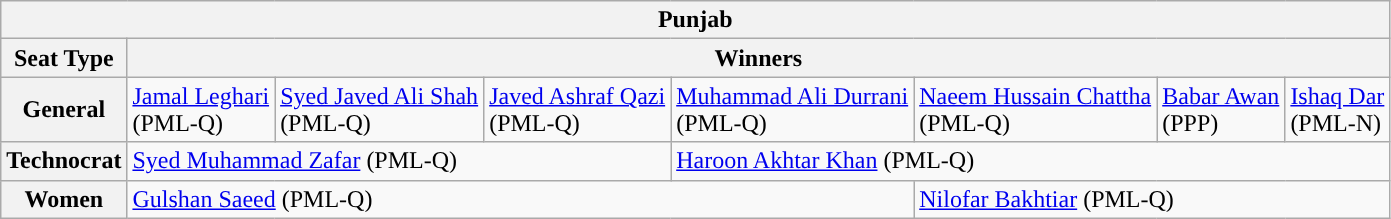<table class="wikitable">
<tr>
<th colspan="8">Punjab</th>
</tr>
<tr>
<th>Seat Type</th>
<th colspan="7">Winners</th>
</tr>
<tr>
<th>General</th>
<td style="background:"><a href='#'>Jamal Leghari</a><br>(PML-Q)</td>
<td style="background:"><a href='#'>Syed Javed Ali Shah</a><br>(PML-Q)</td>
<td style="background:"><a href='#'>Javed Ashraf Qazi</a><br>(PML-Q)</td>
<td style="background:"><a href='#'>Muhammad Ali Durrani</a><br>(PML-Q)</td>
<td style="background:"><a href='#'>Naeem Hussain Chattha</a><br>(PML-Q)</td>
<td style="background:"><a href='#'>Babar Awan</a><br>(PPP)</td>
<td style="background:"><a href='#'>Ishaq Dar</a><br>(PML-N)</td>
</tr>
<tr>
<th>Technocrat</th>
<td colspan="3" style="background:"><a href='#'>Syed Muhammad Zafar</a> (PML-Q)</td>
<td colspan="4" style="background:"><a href='#'>Haroon Akhtar Khan</a> (PML-Q)</td>
</tr>
<tr>
<th>Women</th>
<td colspan="4" style="background:"><a href='#'>Gulshan Saeed</a> (PML-Q)</td>
<td colspan="3" style="background:"><a href='#'>Nilofar Bakhtiar</a> (PML-Q)</td>
</tr>
</table>
